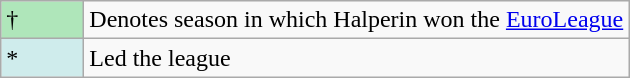<table class="wikitable">
<tr>
<td style="background:#AFE6BA; width:3em;">†</td>
<td>Denotes season in which Halperin won the <a href='#'>EuroLeague</a></td>
</tr>
<tr>
<td style="background:#CFECEC; width:1em">*</td>
<td>Led the league</td>
</tr>
</table>
